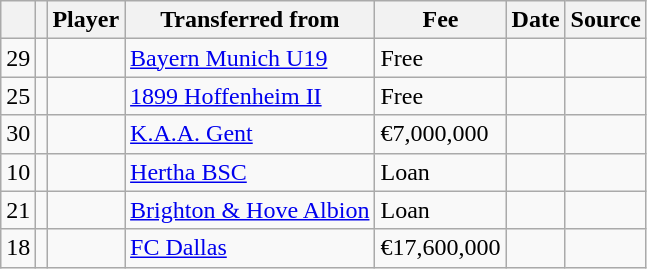<table class="wikitable plainrowheaders sortable">
<tr>
<th></th>
<th></th>
<th scope=col><strong>Player</strong></th>
<th><strong>Transferred from</strong></th>
<th !scope=col; style="width: 65px;"><strong>Fee</strong></th>
<th scope=col><strong>Date</strong></th>
<th scope=col><strong>Source</strong></th>
</tr>
<tr>
<td align=center>29</td>
<td align=center></td>
<td></td>
<td> <a href='#'>Bayern Munich U19</a></td>
<td>Free</td>
<td></td>
<td></td>
</tr>
<tr>
<td align=center>25</td>
<td align=center></td>
<td></td>
<td> <a href='#'>1899 Hoffenheim II</a></td>
<td>Free</td>
<td></td>
<td></td>
</tr>
<tr>
<td align=center>30</td>
<td align=center></td>
<td></td>
<td> <a href='#'>K.A.A. Gent</a></td>
<td>€7,000,000</td>
<td></td>
<td></td>
</tr>
<tr>
<td align=center>10</td>
<td align=center></td>
<td></td>
<td> <a href='#'>Hertha BSC</a></td>
<td>Loan</td>
<td></td>
<td></td>
</tr>
<tr>
<td align=center>21</td>
<td align=center></td>
<td></td>
<td> <a href='#'>Brighton & Hove Albion</a></td>
<td>Loan</td>
<td></td>
<td></td>
</tr>
<tr>
<td align=center>18</td>
<td align=center></td>
<td></td>
<td> <a href='#'>FC Dallas</a></td>
<td>€17,600,000</td>
<td></td>
<td></td>
</tr>
</table>
